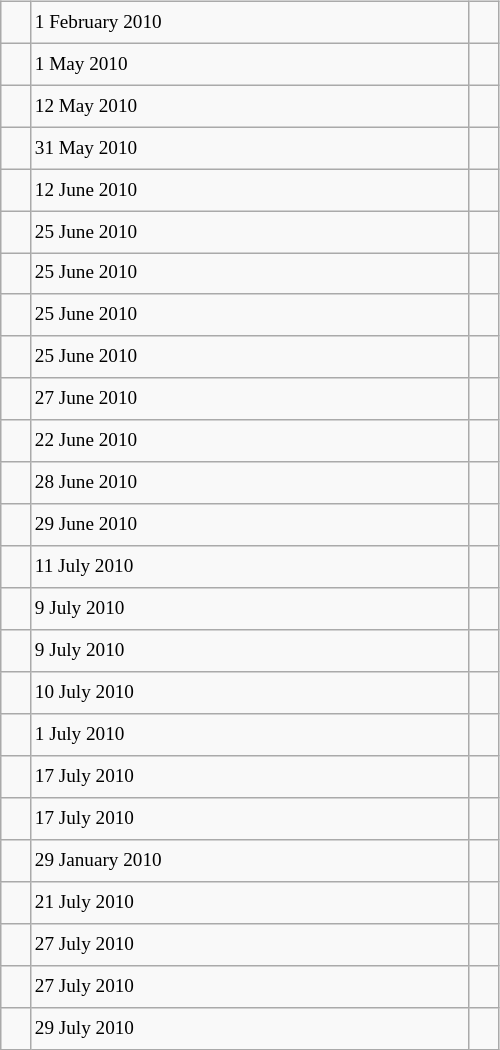<table class="wikitable" style="font-size: 80%; float: left; width: 26em; margin-right: 1em; height: 700px">
<tr>
<td></td>
<td>1 February 2010</td>
<td></td>
</tr>
<tr>
<td></td>
<td>1 May 2010</td>
<td></td>
</tr>
<tr>
<td></td>
<td>12 May 2010</td>
<td></td>
</tr>
<tr>
<td></td>
<td>31 May 2010</td>
<td></td>
</tr>
<tr>
<td></td>
<td>12 June 2010</td>
<td></td>
</tr>
<tr>
<td></td>
<td>25 June 2010</td>
<td></td>
</tr>
<tr>
<td></td>
<td>25 June 2010</td>
<td></td>
</tr>
<tr>
<td></td>
<td>25 June 2010</td>
<td></td>
</tr>
<tr>
<td></td>
<td>25 June 2010</td>
<td></td>
</tr>
<tr>
<td></td>
<td>27 June 2010</td>
<td></td>
</tr>
<tr>
<td></td>
<td>22 June 2010</td>
<td></td>
</tr>
<tr>
<td></td>
<td>28 June 2010</td>
<td></td>
</tr>
<tr>
<td></td>
<td>29 June 2010</td>
<td></td>
</tr>
<tr>
<td></td>
<td>11 July 2010</td>
<td></td>
</tr>
<tr>
<td></td>
<td>9 July 2010</td>
<td></td>
</tr>
<tr>
<td></td>
<td>9 July 2010</td>
<td></td>
</tr>
<tr>
<td></td>
<td>10 July 2010</td>
<td></td>
</tr>
<tr>
<td></td>
<td>1 July 2010</td>
<td></td>
</tr>
<tr>
<td></td>
<td>17 July 2010</td>
<td></td>
</tr>
<tr>
<td></td>
<td>17 July 2010</td>
<td></td>
</tr>
<tr>
<td></td>
<td>29 January 2010</td>
<td></td>
</tr>
<tr>
<td></td>
<td>21 July 2010</td>
<td></td>
</tr>
<tr>
<td></td>
<td>27 July 2010</td>
<td></td>
</tr>
<tr>
<td></td>
<td>27 July 2010</td>
<td></td>
</tr>
<tr>
<td></td>
<td>29 July 2010</td>
<td></td>
</tr>
</table>
